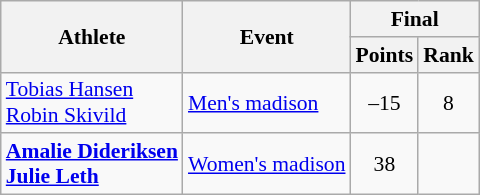<table class="wikitable" style="font-size:90%">
<tr>
<th rowspan=2>Athlete</th>
<th rowspan=2>Event</th>
<th colspan=2>Final</th>
</tr>
<tr>
<th>Points</th>
<th>Rank</th>
</tr>
<tr align=center>
<td align=left><a href='#'>Tobias Hansen</a><br><a href='#'>Robin Skivild</a></td>
<td align=left><a href='#'>Men's madison</a></td>
<td>–15</td>
<td>8</td>
</tr>
<tr align=center>
<td align=left><strong><a href='#'>Amalie Dideriksen</a><br><a href='#'>Julie Leth</a></strong></td>
<td align=left><a href='#'>Women's madison</a></td>
<td>38</td>
<td></td>
</tr>
</table>
